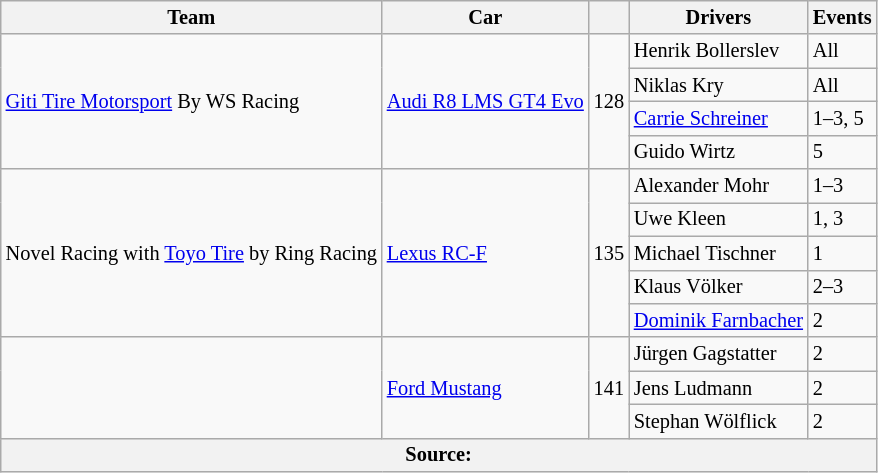<table class="wikitable" style="font-size: 85%">
<tr>
<th>Team</th>
<th>Car</th>
<th></th>
<th>Drivers</th>
<th>Events</th>
</tr>
<tr>
<td rowspan=4> <a href='#'>Giti Tire Motorsport</a> By WS Racing</td>
<td rowspan=4><a href='#'>Audi R8 LMS GT4 Evo</a></td>
<td rowspan=4>128</td>
<td> Henrik Bollerslev</td>
<td>All</td>
</tr>
<tr>
<td> Niklas Kry</td>
<td>All</td>
</tr>
<tr>
<td> <a href='#'>Carrie Schreiner</a></td>
<td>1–3, 5</td>
</tr>
<tr>
<td> Guido Wirtz</td>
<td>5</td>
</tr>
<tr>
<td rowspan=5> Novel Racing with <a href='#'>Toyo Tire</a> by Ring Racing</td>
<td rowspan=5><a href='#'>Lexus RC-F</a></td>
<td rowspan=5>135</td>
<td> Alexander Mohr</td>
<td>1–3</td>
</tr>
<tr>
<td> Uwe Kleen</td>
<td>1, 3</td>
</tr>
<tr>
<td> Michael Tischner</td>
<td>1</td>
</tr>
<tr>
<td> Klaus Völker</td>
<td>2–3</td>
</tr>
<tr>
<td> <a href='#'>Dominik Farnbacher</a></td>
<td>2</td>
</tr>
<tr>
<td rowspan=3></td>
<td rowspan=3><a href='#'>Ford Mustang</a></td>
<td rowspan=3>141</td>
<td> Jürgen Gagstatter</td>
<td>2</td>
</tr>
<tr>
<td> Jens Ludmann</td>
<td>2</td>
</tr>
<tr>
<td> Stephan Wölflick</td>
<td>2</td>
</tr>
<tr>
<th colspan=5>Source:</th>
</tr>
</table>
